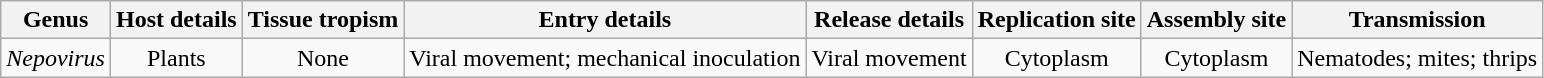<table class="wikitable sortable" style="text-align:center">
<tr>
<th>Genus</th>
<th>Host details</th>
<th>Tissue tropism</th>
<th>Entry details</th>
<th>Release details</th>
<th>Replication site</th>
<th>Assembly site</th>
<th>Transmission</th>
</tr>
<tr>
<td><em>Nepovirus</em></td>
<td>Plants</td>
<td>None</td>
<td>Viral movement; mechanical inoculation</td>
<td>Viral movement</td>
<td>Cytoplasm</td>
<td>Cytoplasm</td>
<td>Nematodes; mites; thrips</td>
</tr>
</table>
